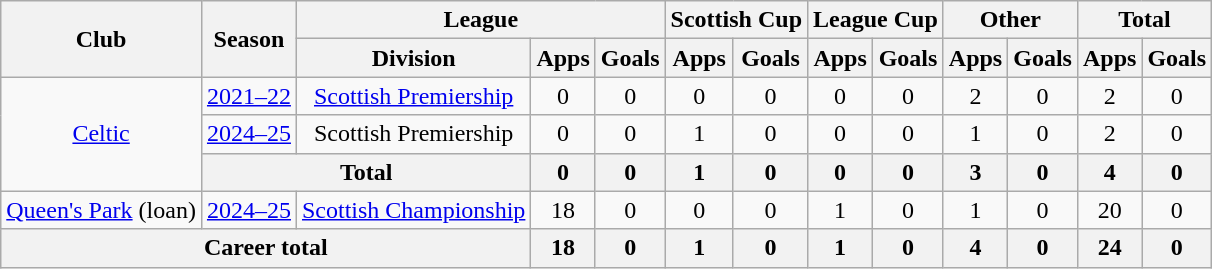<table class="wikitable" style="text-align:center">
<tr>
<th rowspan="2">Club</th>
<th rowspan="2">Season</th>
<th colspan="3">League</th>
<th colspan="2">Scottish Cup</th>
<th colspan="2">League Cup</th>
<th colspan="2">Other</th>
<th colspan="2">Total</th>
</tr>
<tr>
<th>Division</th>
<th>Apps</th>
<th>Goals</th>
<th>Apps</th>
<th>Goals</th>
<th>Apps</th>
<th>Goals</th>
<th>Apps</th>
<th>Goals</th>
<th>Apps</th>
<th>Goals</th>
</tr>
<tr>
<td rowspan="3"><a href='#'>Celtic</a></td>
<td><a href='#'>2021–22</a></td>
<td><a href='#'>Scottish Premiership</a></td>
<td>0</td>
<td>0</td>
<td>0</td>
<td>0</td>
<td>0</td>
<td>0</td>
<td>2</td>
<td>0</td>
<td>2</td>
<td>0</td>
</tr>
<tr>
<td><a href='#'>2024–25</a></td>
<td>Scottish Premiership</td>
<td>0</td>
<td>0</td>
<td>1</td>
<td>0</td>
<td>0</td>
<td>0</td>
<td>1</td>
<td>0</td>
<td>2</td>
<td>0</td>
</tr>
<tr>
<th colspan="2">Total</th>
<th>0</th>
<th>0</th>
<th>1</th>
<th>0</th>
<th>0</th>
<th>0</th>
<th>3</th>
<th>0</th>
<th>4</th>
<th>0</th>
</tr>
<tr>
<td rowspan="1"><a href='#'>Queen's Park</a> (loan)</td>
<td><a href='#'>2024–25</a></td>
<td><a href='#'>Scottish Championship</a></td>
<td>18</td>
<td>0</td>
<td>0</td>
<td>0</td>
<td>1</td>
<td>0</td>
<td>1</td>
<td>0</td>
<td>20</td>
<td>0</td>
</tr>
<tr>
<th colspan="3">Career total</th>
<th>18</th>
<th>0</th>
<th>1</th>
<th>0</th>
<th>1</th>
<th>0</th>
<th>4</th>
<th>0</th>
<th>24</th>
<th>0</th>
</tr>
</table>
